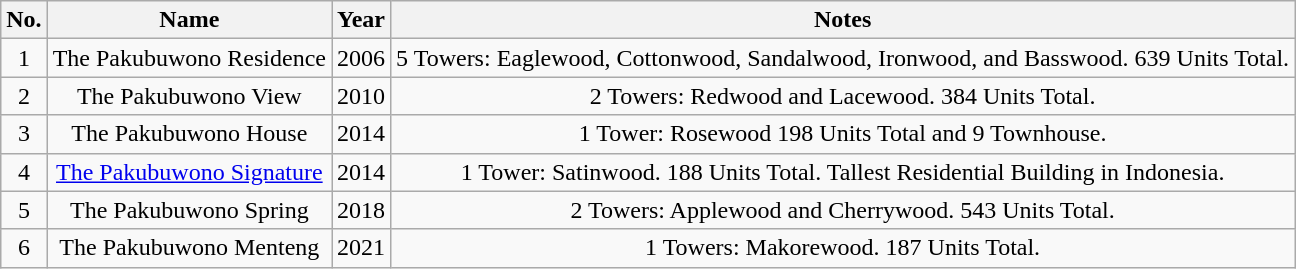<table class="wikitable sortable" style="text-align: center">
<tr>
<th>No.</th>
<th>Name</th>
<th>Year</th>
<th>Notes</th>
</tr>
<tr>
<td>1</td>
<td>The Pakubuwono Residence</td>
<td>2006</td>
<td>5 Towers: Eaglewood, Cottonwood, Sandalwood, Ironwood, and Basswood. 639 Units Total.</td>
</tr>
<tr>
<td>2</td>
<td>The Pakubuwono View</td>
<td>2010</td>
<td>2 Towers: Redwood and Lacewood. 384 Units Total.</td>
</tr>
<tr>
<td>3</td>
<td>The Pakubuwono House</td>
<td>2014</td>
<td>1 Tower: Rosewood 198 Units Total and 9 Townhouse.</td>
</tr>
<tr>
<td>4</td>
<td><a href='#'>The Pakubuwono Signature</a></td>
<td>2014</td>
<td>1 Tower: Satinwood. 188 Units Total. Tallest Residential Building in Indonesia.</td>
</tr>
<tr>
<td>5</td>
<td>The Pakubuwono Spring</td>
<td>2018</td>
<td>2 Towers: Applewood and Cherrywood. 543 Units Total.</td>
</tr>
<tr>
<td>6</td>
<td>The Pakubuwono Menteng</td>
<td>2021</td>
<td>1 Towers: Makorewood. 187 Units Total.</td>
</tr>
</table>
